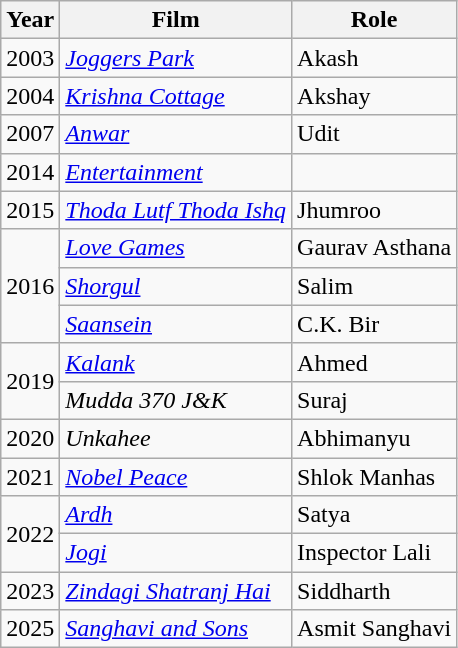<table class="wikitable sortable">
<tr>
<th>Year</th>
<th>Film</th>
<th>Role</th>
</tr>
<tr>
<td>2003</td>
<td><em> <a href='#'>Joggers Park</a></em></td>
<td>Akash</td>
</tr>
<tr>
<td>2004</td>
<td><em><a href='#'>Krishna Cottage</a></em></td>
<td>Akshay</td>
</tr>
<tr>
<td>2007</td>
<td><em> <a href='#'>Anwar</a></em></td>
<td>Udit</td>
</tr>
<tr>
<td>2014</td>
<td><em><a href='#'>Entertainment</a></em></td>
<td></td>
</tr>
<tr>
<td>2015</td>
<td><em><a href='#'>Thoda Lutf Thoda Ishq</a></em></td>
<td>Jhumroo</td>
</tr>
<tr>
<td rowspan = "3">2016</td>
<td><em> <a href='#'>Love Games</a></em></td>
<td>Gaurav Asthana</td>
</tr>
<tr>
<td><em><a href='#'>Shorgul</a></em></td>
<td>Salim</td>
</tr>
<tr>
<td><em><a href='#'>Saansein</a></em></td>
<td>C.K. Bir</td>
</tr>
<tr>
<td rowspan = "2">2019</td>
<td><em><a href='#'>Kalank</a></em></td>
<td>Ahmed</td>
</tr>
<tr>
<td><em>Mudda 370 J&K</em></td>
<td>Suraj</td>
</tr>
<tr>
<td>2020</td>
<td><em>Unkahee</em></td>
<td>Abhimanyu</td>
</tr>
<tr>
<td>2021</td>
<td><em> <a href='#'>Nobel Peace</a></em></td>
<td>Shlok Manhas</td>
</tr>
<tr>
<td rowspan = "2">2022</td>
<td><em><a href='#'>Ardh</a></em></td>
<td>Satya</td>
</tr>
<tr>
<td><em> <a href='#'>Jogi</a></em></td>
<td>Inspector Lali</td>
</tr>
<tr>
<td>2023</td>
<td><em><a href='#'>Zindagi Shatranj Hai</a></em></td>
<td>Siddharth</td>
</tr>
<tr>
<td>2025</td>
<td><em><a href='#'>Sanghavi and Sons</a></em></td>
<td>Asmit Sanghavi</td>
</tr>
</table>
